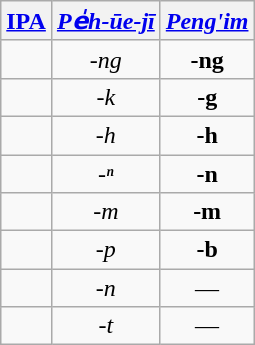<table class="wikitable" style="text-align:center;">
<tr>
<th><a href='#'>IPA</a></th>
<th><em><a href='#'>Pe̍h-ūe-jī</a></em></th>
<th><em><a href='#'>Peng'im</a></em></th>
</tr>
<tr>
<td></td>
<td><em>-ng</em></td>
<td><strong>-ng</strong></td>
</tr>
<tr>
<td></td>
<td><em>-k</em></td>
<td><strong>-g</strong></td>
</tr>
<tr>
<td></td>
<td><em>-h</em></td>
<td><strong>-h</strong></td>
</tr>
<tr>
<td></td>
<td><em>-ⁿ</em></td>
<td><strong>-n</strong></td>
</tr>
<tr>
<td></td>
<td><em>-m</em></td>
<td><strong>-m</strong></td>
</tr>
<tr>
<td></td>
<td><em>-p</em></td>
<td><strong>-b</strong></td>
</tr>
<tr>
<td></td>
<td><em>-n</em></td>
<td>—</td>
</tr>
<tr>
<td></td>
<td><em>-t</em></td>
<td>—</td>
</tr>
</table>
